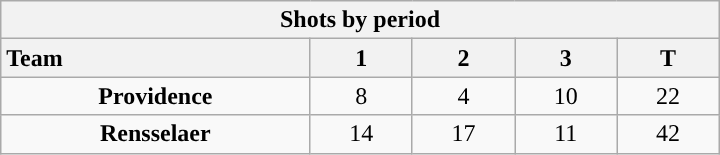<table class="wikitable" style="width:30em; text-align:right;">
<tr>
<th colspan=5>Shots by period</th>
</tr>
<tr>
<th style="width:10em; text-align:left;">Team</th>
<th style="width:3em;">1</th>
<th style="width:3em;">2</th>
<th style="width:3em;">3</th>
<th style="width:3em;">T</th>
</tr>
<tr>
<td align=center><strong>Providence</strong></td>
<td align=center>8</td>
<td align=center>4</td>
<td align=center>10</td>
<td align=center>22</td>
</tr>
<tr>
<td align=center><strong>Rensselaer</strong></td>
<td align=center>14</td>
<td align=center>17</td>
<td align=center>11</td>
<td align=center>42</td>
</tr>
</table>
